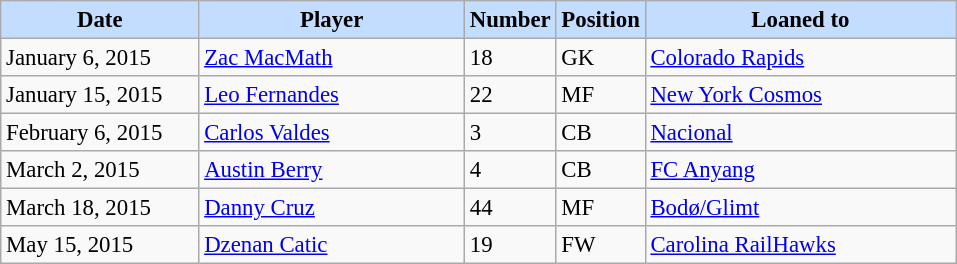<table class="wikitable" style="text-align:left; font-size:95%;">
<tr>
<th style="background:#c2ddff; width:125px;">Date</th>
<th style="background:#c2ddff; width:170px;">Player</th>
<th style="background:#c2ddff; width:50px;">Number</th>
<th style="background:#c2ddff; width:50px;">Position</th>
<th style="background:#c2ddff; width:200px;">Loaned to</th>
</tr>
<tr>
<td>January 6, 2015</td>
<td> <a href='#'>Zac MacMath</a></td>
<td>18</td>
<td>GK</td>
<td> <a href='#'>Colorado Rapids</a></td>
</tr>
<tr>
<td>January 15, 2015</td>
<td> <a href='#'>Leo Fernandes</a></td>
<td>22</td>
<td>MF</td>
<td> <a href='#'>New York Cosmos</a></td>
</tr>
<tr>
<td>February 6, 2015</td>
<td> <a href='#'>Carlos Valdes</a></td>
<td>3</td>
<td>CB</td>
<td> <a href='#'>Nacional</a></td>
</tr>
<tr>
<td>March 2, 2015</td>
<td> <a href='#'>Austin Berry</a></td>
<td>4</td>
<td>CB</td>
<td> <a href='#'>FC Anyang</a></td>
</tr>
<tr>
<td>March 18, 2015</td>
<td> <a href='#'>Danny Cruz</a></td>
<td>44</td>
<td>MF</td>
<td> <a href='#'>Bodø/Glimt</a></td>
</tr>
<tr>
<td>May 15, 2015</td>
<td> <a href='#'>Dzenan Catic</a></td>
<td>19</td>
<td>FW</td>
<td> <a href='#'>Carolina RailHawks</a></td>
</tr>
</table>
